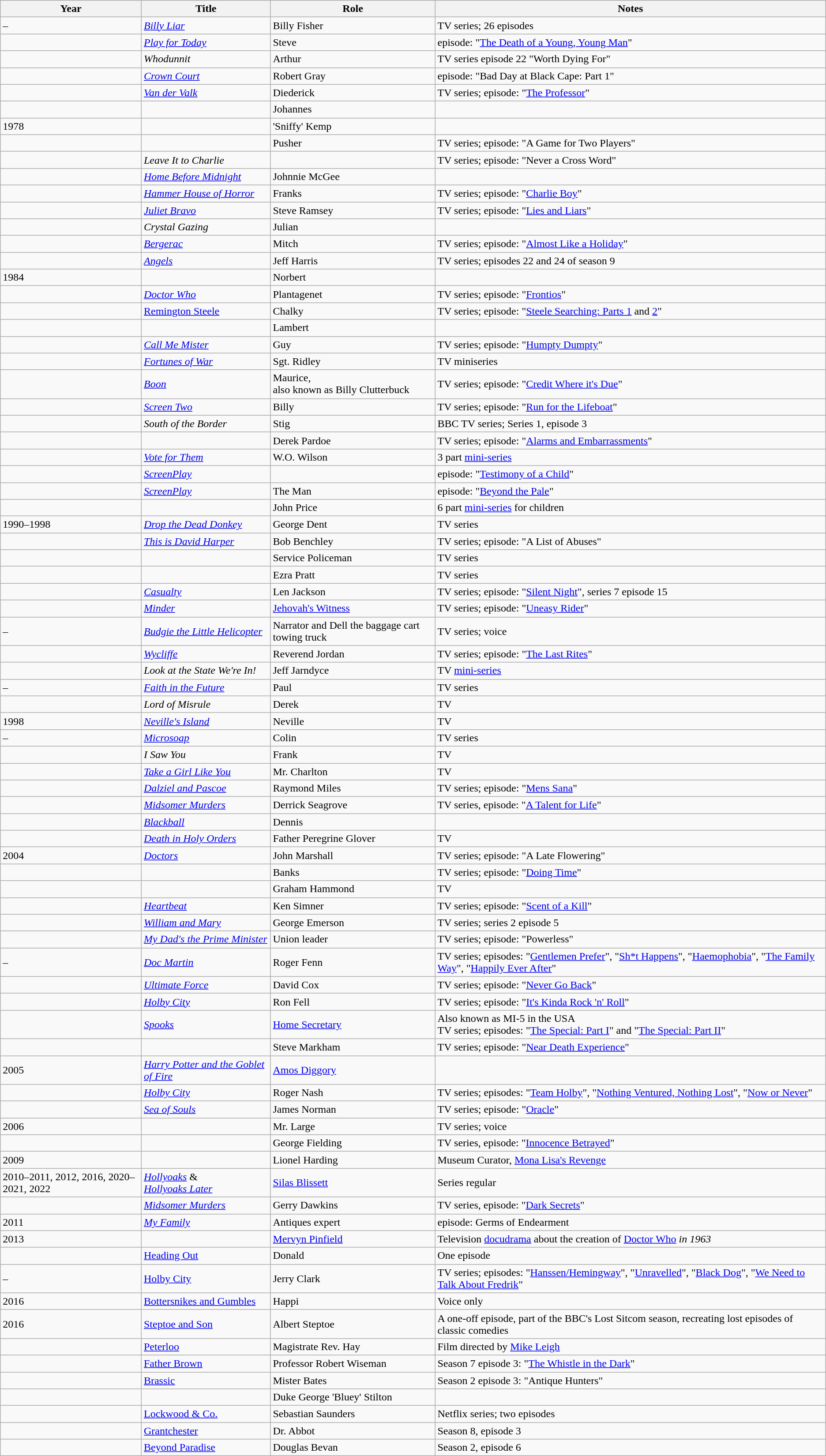<table class="sortable wikitable">
<tr>
<th>Year</th>
<th>Title</th>
<th>Role</th>
<th class=unsortable>Notes</th>
</tr>
<tr>
<td> – </td>
<td><em><a href='#'>Billy Liar</a></em></td>
<td>Billy Fisher</td>
<td>TV series; 26 episodes</td>
</tr>
<tr>
<td></td>
<td><em><a href='#'>Play for Today</a></em></td>
<td>Steve</td>
<td>episode: "<a href='#'>The Death of a Young, Young Man</a>"</td>
</tr>
<tr>
<td></td>
<td><em>Whodunnit</em></td>
<td>Arthur</td>
<td>TV series episode 22 "Worth Dying For"</td>
</tr>
<tr>
<td></td>
<td><em><a href='#'>Crown Court</a></em></td>
<td>Robert Gray</td>
<td>episode: "Bad Day at Black Cape: Part 1"</td>
</tr>
<tr>
<td></td>
<td><em><a href='#'>Van der Valk</a></em></td>
<td>Diederick</td>
<td>TV series; episode: "<a href='#'>The Professor</a>"</td>
</tr>
<tr>
<td></td>
<td><em></em></td>
<td>Johannes</td>
<td></td>
</tr>
<tr>
<td>1978</td>
<td><em></em></td>
<td>'Sniffy' Kemp</td>
<td></td>
</tr>
<tr>
<td></td>
<td><em></em></td>
<td>Pusher</td>
<td>TV series; episode: "A Game for Two Players"</td>
</tr>
<tr>
<td></td>
<td><em>Leave It to Charlie</em></td>
<td></td>
<td>TV series; episode: "Never a Cross Word"</td>
</tr>
<tr>
<td></td>
<td><em><a href='#'>Home Before Midnight</a></em></td>
<td>Johnnie McGee</td>
<td></td>
</tr>
<tr>
<td></td>
<td><em><a href='#'>Hammer House of Horror</a></em></td>
<td>Franks</td>
<td>TV series; episode: "<a href='#'>Charlie Boy</a>"</td>
</tr>
<tr>
<td></td>
<td><em><a href='#'>Juliet Bravo</a></em></td>
<td>Steve Ramsey</td>
<td>TV series; episode: "<a href='#'>Lies and Liars</a>"</td>
</tr>
<tr>
<td></td>
<td><em>Crystal Gazing</em></td>
<td>Julian</td>
<td></td>
</tr>
<tr>
<td></td>
<td><em><a href='#'>Bergerac</a></em></td>
<td>Mitch</td>
<td>TV series; episode: "<a href='#'>Almost Like a Holiday</a>"</td>
</tr>
<tr>
<td></td>
<td><em><a href='#'>Angels</a></em></td>
<td>Jeff Harris</td>
<td>TV series; episodes 22 and 24 of season 9</td>
</tr>
<tr>
<td>1984</td>
<td><em></em></td>
<td>Norbert</td>
<td></td>
</tr>
<tr>
<td></td>
<td><em><a href='#'>Doctor Who</a></em></td>
<td>Plantagenet</td>
<td>TV series; episode: "<a href='#'>Frontios</a>"</td>
</tr>
<tr>
<td></td>
<td><a href='#'>Remington Steele</a></td>
<td>Chalky</td>
<td>TV series; episode: "<a href='#'>Steele Searching: Parts 1</a> and <a href='#'>2</a>"</td>
</tr>
<tr>
<td></td>
<td><em></em></td>
<td>Lambert</td>
<td></td>
</tr>
<tr>
<td></td>
<td><em><a href='#'>Call Me Mister</a></em></td>
<td>Guy</td>
<td>TV series; episode: "<a href='#'>Humpty Dumpty</a>"</td>
</tr>
<tr>
<td></td>
<td><em><a href='#'>Fortunes of War</a></em></td>
<td>Sgt. Ridley</td>
<td>TV miniseries</td>
</tr>
<tr>
<td></td>
<td><em><a href='#'>Boon</a></em></td>
<td>Maurice,<br> also known as Billy Clutterbuck</td>
<td>TV series; episode: "<a href='#'>Credit Where it's Due</a>"</td>
</tr>
<tr>
<td></td>
<td><em><a href='#'>Screen Two</a></em></td>
<td>Billy</td>
<td>TV series; episode: "<a href='#'>Run for the Lifeboat</a>"</td>
</tr>
<tr>
<td></td>
<td><em>South of the Border</em></td>
<td>Stig</td>
<td>BBC TV series; Series 1, episode 3</td>
</tr>
<tr>
<td></td>
<td><em></em></td>
<td>Derek Pardoe</td>
<td>TV series; episode: "<a href='#'>Alarms and Embarrassments</a>"</td>
</tr>
<tr>
<td></td>
<td><em><a href='#'>Vote for Them</a></em></td>
<td>W.O. Wilson</td>
<td>3 part <a href='#'>mini-series</a></td>
</tr>
<tr>
<td></td>
<td><em><a href='#'>ScreenPlay</a></em></td>
<td></td>
<td>episode: "<a href='#'>Testimony of a Child</a>"</td>
</tr>
<tr>
<td></td>
<td><em><a href='#'>ScreenPlay</a></em></td>
<td>The Man</td>
<td>episode: "<a href='#'>Beyond the Pale</a>"</td>
</tr>
<tr>
<td></td>
<td><em><span></span></em></td>
<td>John Price</td>
<td>6 part <a href='#'>mini-series</a> for children</td>
</tr>
<tr>
<td>1990–1998</td>
<td><em><a href='#'>Drop the Dead Donkey</a></em></td>
<td>George Dent</td>
<td>TV series</td>
</tr>
<tr>
<td></td>
<td><em><a href='#'>This is David Harper</a></em></td>
<td>Bob Benchley</td>
<td>TV series; episode: "A List of Abuses"</td>
</tr>
<tr>
<td></td>
<td><em></em></td>
<td>Service Policeman</td>
<td>TV series</td>
</tr>
<tr>
<td></td>
<td><em></em></td>
<td>Ezra Pratt</td>
<td>TV series</td>
</tr>
<tr>
<td></td>
<td><em><a href='#'>Casualty</a></em></td>
<td>Len Jackson</td>
<td>TV series; episode: "<a href='#'>Silent Night</a>", series 7 episode 15</td>
</tr>
<tr>
<td></td>
<td><em><a href='#'>Minder</a></em></td>
<td><a href='#'>Jehovah's Witness</a></td>
<td>TV series; episode: "<a href='#'>Uneasy Rider</a>"</td>
</tr>
<tr>
<td> – </td>
<td><em><a href='#'>Budgie the Little Helicopter</a></em></td>
<td>Narrator and Dell the baggage cart towing truck</td>
<td>TV series; voice</td>
</tr>
<tr>
<td></td>
<td><em><a href='#'>Wycliffe</a></em></td>
<td>Reverend Jordan</td>
<td>TV series; episode: "<a href='#'>The Last Rites</a>"</td>
</tr>
<tr>
<td></td>
<td><em>Look at the State We're In!</em></td>
<td>Jeff Jarndyce</td>
<td>TV <a href='#'>mini-series</a></td>
</tr>
<tr>
<td> – </td>
<td><em><a href='#'>Faith in the Future</a></em></td>
<td>Paul</td>
<td>TV series</td>
</tr>
<tr>
<td></td>
<td><em>Lord of Misrule</em></td>
<td>Derek</td>
<td>TV</td>
</tr>
<tr>
<td>1998</td>
<td><em><a href='#'>Neville's Island</a></em></td>
<td>Neville</td>
<td>TV</td>
</tr>
<tr>
<td> – </td>
<td><em><a href='#'>Microsoap</a></em></td>
<td>Colin</td>
<td>TV series</td>
</tr>
<tr>
<td></td>
<td><em>I Saw You</em></td>
<td>Frank</td>
<td>TV</td>
</tr>
<tr>
<td></td>
<td><em><a href='#'>Take a Girl Like You</a></em></td>
<td>Mr. Charlton</td>
<td>TV</td>
</tr>
<tr>
<td></td>
<td><em><a href='#'>Dalziel and Pascoe</a></em></td>
<td>Raymond Miles</td>
<td>TV series; episode: "<a href='#'>Mens Sana</a>"</td>
</tr>
<tr>
<td></td>
<td><em><a href='#'>Midsomer Murders</a></em></td>
<td>Derrick Seagrove</td>
<td>TV series, episode: "<a href='#'>A Talent for Life</a>"</td>
</tr>
<tr>
<td></td>
<td><em><a href='#'>Blackball</a></em></td>
<td>Dennis</td>
<td></td>
</tr>
<tr>
<td></td>
<td><em><a href='#'>Death in Holy Orders</a></em></td>
<td>Father Peregrine Glover</td>
<td>TV</td>
</tr>
<tr>
<td>2004</td>
<td><em><a href='#'>Doctors</a></em></td>
<td>John Marshall</td>
<td>TV series; episode: "A Late Flowering"</td>
</tr>
<tr>
<td></td>
<td><em></em></td>
<td>Banks</td>
<td>TV series; episode: "<a href='#'>Doing Time</a>"</td>
</tr>
<tr>
<td></td>
<td><em></em></td>
<td>Graham Hammond</td>
<td>TV</td>
</tr>
<tr>
<td></td>
<td><em><a href='#'>Heartbeat</a></em></td>
<td>Ken Simner</td>
<td>TV series; episode: "<a href='#'>Scent of a Kill</a>"</td>
</tr>
<tr>
<td></td>
<td><em><a href='#'>William and Mary</a></em></td>
<td>George Emerson</td>
<td>TV series; series 2 episode 5</td>
</tr>
<tr>
<td></td>
<td><em><a href='#'>My Dad's the Prime Minister</a></em></td>
<td>Union leader</td>
<td>TV series; episode: "Powerless"</td>
</tr>
<tr>
<td> – </td>
<td><em><a href='#'>Doc Martin</a></em></td>
<td>Roger Fenn</td>
<td>TV series; episodes: "<a href='#'>Gentlemen Prefer</a>", "<a href='#'>Sh*t Happens</a>", "<a href='#'>Haemophobia</a>", "<a href='#'>The Family Way</a>", "<a href='#'>Happily Ever After</a>"</td>
</tr>
<tr>
<td></td>
<td><em><a href='#'>Ultimate Force</a></em></td>
<td>David Cox</td>
<td>TV series; episode: "<a href='#'>Never Go Back</a>"</td>
</tr>
<tr>
<td></td>
<td><em><a href='#'>Holby City</a></em></td>
<td>Ron Fell</td>
<td>TV series; episode: "<a href='#'>It's Kinda Rock 'n' Roll</a>"</td>
</tr>
<tr>
<td></td>
<td><em><a href='#'>Spooks</a></em></td>
<td><a href='#'>Home Secretary</a></td>
<td>Also known as MI-5 in the USA<br>TV series; episodes: "<a href='#'>The Special: Part I</a>" and "<a href='#'>The Special: Part II</a>"</td>
</tr>
<tr>
<td></td>
<td><em></em></td>
<td>Steve Markham</td>
<td>TV series; episode: "<a href='#'>Near Death Experience</a>"</td>
</tr>
<tr>
<td>2005</td>
<td><em><a href='#'>Harry Potter and the Goblet of Fire</a></em></td>
<td><a href='#'>Amos Diggory</a></td>
<td></td>
</tr>
<tr>
<td></td>
<td><em><a href='#'>Holby City</a></em></td>
<td>Roger Nash</td>
<td>TV series; episodes: "<a href='#'>Team Holby</a>", "<a href='#'>Nothing Ventured, Nothing Lost</a>", "<a href='#'>Now or Never</a>"</td>
</tr>
<tr>
<td></td>
<td><em><a href='#'>Sea of Souls</a></em></td>
<td>James Norman</td>
<td>TV series; episode: "<a href='#'>Oracle</a>"</td>
</tr>
<tr>
<td>2006</td>
<td><em></em></td>
<td>Mr. Large</td>
<td>TV series; voice</td>
</tr>
<tr>
<td></td>
<td><em></em></td>
<td>George Fielding</td>
<td>TV series, episode: "<a href='#'>Innocence Betrayed</a>"</td>
</tr>
<tr>
<td>2009</td>
<td><em></em></td>
<td>Lionel Harding</td>
<td>Museum Curator, <a href='#'>Mona Lisa's Revenge</a></td>
</tr>
<tr>
<td>2010–2011, 2012, 2016, 2020–2021, 2022</td>
<td><em><a href='#'>Hollyoaks</a></em> & <br> <em><a href='#'>Hollyoaks Later</a></em></td>
<td><a href='#'>Silas Blissett</a></td>
<td>Series regular</td>
</tr>
<tr>
<td></td>
<td><em><a href='#'>Midsomer Murders</a></em></td>
<td>Gerry Dawkins</td>
<td>TV series, episode: "<a href='#'>Dark Secrets</a>"</td>
</tr>
<tr>
<td>2011</td>
<td><em><a href='#'>My Family</a></td>
<td>Antiques expert</td>
<td>episode: </em>Germs of Endearment<em></td>
</tr>
<tr>
<td>2013</td>
<td></em><em></td>
<td><a href='#'>Mervyn Pinfield</a></td>
<td>Television <a href='#'>docudrama</a> about the creation of </em><a href='#'>Doctor Who</a><em> in 1963</td>
</tr>
<tr>
<td></td>
<td></em><a href='#'>Heading Out</a><em></td>
<td>Donald</td>
<td>One episode</td>
</tr>
<tr>
<td> – </td>
<td></em><a href='#'>Holby City</a><em></td>
<td>Jerry Clark</td>
<td>TV series; episodes: "<a href='#'>Hanssen/Hemingway</a>", "<a href='#'>Unravelled</a>", "<a href='#'>Black Dog</a>", "<a href='#'>We Need to Talk About Fredrik</a>"</td>
</tr>
<tr>
<td>2016</td>
<td></em><a href='#'>Bottersnikes and Gumbles</a><em></td>
<td>Happi</td>
<td>Voice only</td>
</tr>
<tr>
<td>2016</td>
<td></em><a href='#'>Steptoe and Son</a><em></td>
<td>Albert Steptoe</td>
<td>A one-off episode, part of the BBC's Lost Sitcom season, recreating lost episodes of classic comedies</td>
</tr>
<tr>
<td></td>
<td></em><a href='#'>Peterloo</a><em></td>
<td>Magistrate Rev. Hay</td>
<td>Film directed by <a href='#'>Mike Leigh</a></td>
</tr>
<tr>
<td></td>
<td></em><a href='#'>Father Brown</a><em></td>
<td>Professor Robert Wiseman</td>
<td>Season 7 episode 3: "<a href='#'>The Whistle in the Dark</a>"</td>
</tr>
<tr>
<td></td>
<td></em><a href='#'>Brassic</a><em></td>
<td>Mister Bates</td>
<td>Season 2 episode 3: "Antique Hunters"</td>
</tr>
<tr>
<td></td>
<td></em><em></td>
<td>Duke George 'Bluey' Stilton</td>
<td></td>
</tr>
<tr>
<td></td>
<td></em><a href='#'>Lockwood & Co.</a><em></td>
<td>Sebastian Saunders</td>
<td>Netflix series; two episodes</td>
</tr>
<tr>
<td></td>
<td></em><a href='#'>Grantchester</a><em></td>
<td>Dr. Abbot</td>
<td>Season 8, episode 3</td>
</tr>
<tr>
<td></td>
<td></em><a href='#'>Beyond Paradise</a><em></td>
<td>Douglas Bevan</td>
<td>Season 2, episode 6</td>
</tr>
</table>
